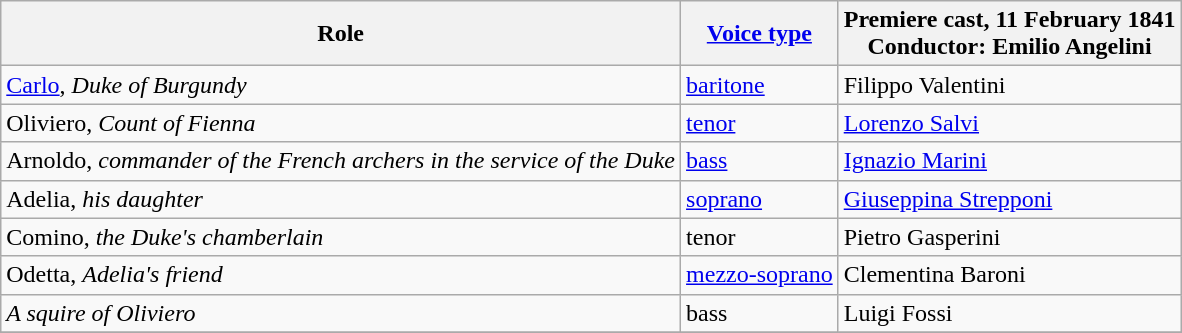<table class="wikitable">
<tr>
<th>Role</th>
<th><a href='#'>Voice type</a></th>
<th>Premiere cast, 11 February 1841<br>Conductor: Emilio Angelini</th>
</tr>
<tr>
<td><a href='#'>Carlo</a>, <em>Duke of Burgundy</em></td>
<td><a href='#'>baritone</a></td>
<td>Filippo Valentini</td>
</tr>
<tr>
<td>Oliviero, <em>Count of Fienna</em></td>
<td><a href='#'>tenor</a></td>
<td><a href='#'>Lorenzo Salvi</a></td>
</tr>
<tr>
<td>Arnoldo, <em>commander of the French archers in the service of the Duke</em></td>
<td><a href='#'>bass</a></td>
<td><a href='#'>Ignazio Marini</a></td>
</tr>
<tr>
<td>Adelia, <em>his daughter</em></td>
<td><a href='#'>soprano</a></td>
<td><a href='#'>Giuseppina Strepponi</a></td>
</tr>
<tr>
<td>Comino, <em>the Duke's chamberlain</em></td>
<td>tenor</td>
<td>Pietro Gasperini</td>
</tr>
<tr>
<td>Odetta, <em>Adelia's friend</em></td>
<td><a href='#'>mezzo-soprano</a></td>
<td>Clementina Baroni</td>
</tr>
<tr>
<td><em>A squire of Oliviero</em></td>
<td>bass</td>
<td>Luigi Fossi</td>
</tr>
<tr>
</tr>
</table>
